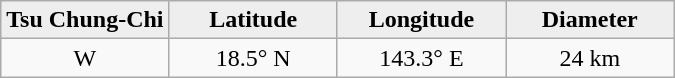<table class="wikitable">
<tr>
<th width="25%" style="background:#eeeeee;">Tsu Chung-Chi</th>
<th width="25%" style="background:#eeeeee;">Latitude</th>
<th width="25%" style="background:#eeeeee;">Longitude</th>
<th width="25%" style="background:#eeeeee;">Diameter</th>
</tr>
<tr>
<td align="center">W</td>
<td align="center">18.5° N</td>
<td align="center">143.3° E</td>
<td align="center">24 km</td>
</tr>
</table>
